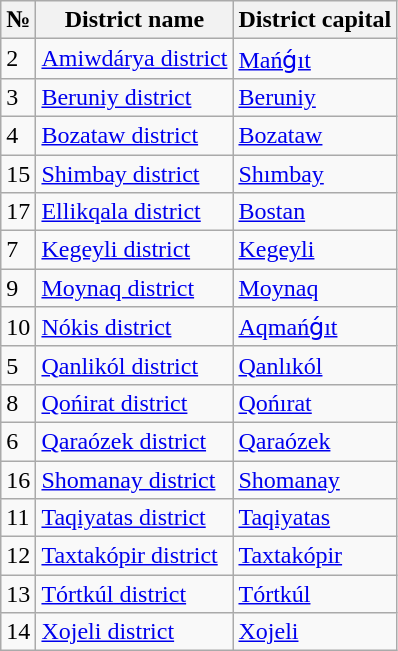<table class="wikitable sortable">
<tr>
<th>№</th>
<th>District name</th>
<th>District capital</th>
</tr>
<tr>
<td>2</td>
<td><a href='#'>Amiwdárya district</a></td>
<td><a href='#'>Mańǵıt</a></td>
</tr>
<tr>
<td>3</td>
<td><a href='#'>Beruniy district</a></td>
<td><a href='#'>Beruniy</a></td>
</tr>
<tr>
<td>4</td>
<td><a href='#'>Bozataw district</a></td>
<td><a href='#'>Bozataw</a></td>
</tr>
<tr>
<td>15</td>
<td><a href='#'>Shimbay district</a></td>
<td><a href='#'>Shımbay</a></td>
</tr>
<tr>
<td>17</td>
<td><a href='#'>Ellikqala district</a></td>
<td><a href='#'>Bostan</a></td>
</tr>
<tr>
<td>7</td>
<td><a href='#'>Kegeyli district</a></td>
<td><a href='#'>Kegeyli</a></td>
</tr>
<tr>
<td>9</td>
<td><a href='#'>Moynaq district</a></td>
<td><a href='#'>Moynaq</a></td>
</tr>
<tr>
<td>10</td>
<td><a href='#'>Nókis district</a></td>
<td><a href='#'>Aqmańǵıt</a></td>
</tr>
<tr>
<td>5</td>
<td><a href='#'>Qanlikól district</a></td>
<td><a href='#'>Qanlıkól</a></td>
</tr>
<tr>
<td>8</td>
<td><a href='#'>Qońirat district</a></td>
<td><a href='#'>Qońırat</a></td>
</tr>
<tr>
<td>6</td>
<td><a href='#'>Qaraózek district</a></td>
<td><a href='#'>Qaraózek</a></td>
</tr>
<tr>
<td>16</td>
<td><a href='#'>Shomanay district</a></td>
<td><a href='#'>Shomanay</a></td>
</tr>
<tr>
<td>11</td>
<td><a href='#'>Taqiyatas district</a></td>
<td><a href='#'>Taqiyatas</a></td>
</tr>
<tr>
<td>12</td>
<td><a href='#'>Taxtakópir district</a></td>
<td><a href='#'>Taxtakópir</a></td>
</tr>
<tr>
<td>13</td>
<td><a href='#'>Tórtkúl district</a></td>
<td><a href='#'>Tórtkúl</a></td>
</tr>
<tr>
<td>14</td>
<td><a href='#'>Xojeli district</a></td>
<td><a href='#'>Xojeli</a></td>
</tr>
</table>
